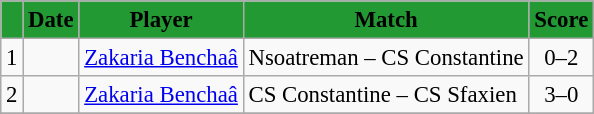<table border="0" class="wikitable" style="text-align:center;font-size:95%">
<tr>
<th scope=col style="color:#000000; background:#229933;"></th>
<th scope=col style="color:#000000; background:#229933;">Date</th>
<th scope=col style="color:#000000; background:#229933;">Player</th>
<th scope=col style="color:#000000; background:#229933;">Match</th>
<th scope=col style="color:#000000; background:#229933;">Score</th>
</tr>
<tr>
<td align=left>1</td>
<td align=left></td>
<td align=left><a href='#'>Zakaria Benchaâ</a></td>
<td align=left>Nsoatreman – CS Constantine</td>
<td align=center>0–2</td>
</tr>
<tr>
<td align=left>2</td>
<td align=left></td>
<td align=left><a href='#'>Zakaria Benchaâ</a></td>
<td align=left>CS Constantine – CS Sfaxien</td>
<td align=center>3–0</td>
</tr>
<tr>
</tr>
</table>
